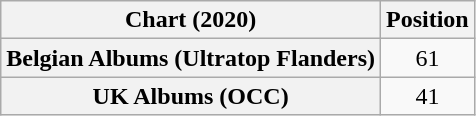<table class="wikitable plainrowheaders sortable" style="text-align:center">
<tr>
<th scope="col">Chart (2020)</th>
<th scope="col">Position</th>
</tr>
<tr>
<th scope="row">Belgian Albums (Ultratop Flanders)</th>
<td>61</td>
</tr>
<tr>
<th scope="row">UK Albums (OCC)</th>
<td>41</td>
</tr>
</table>
